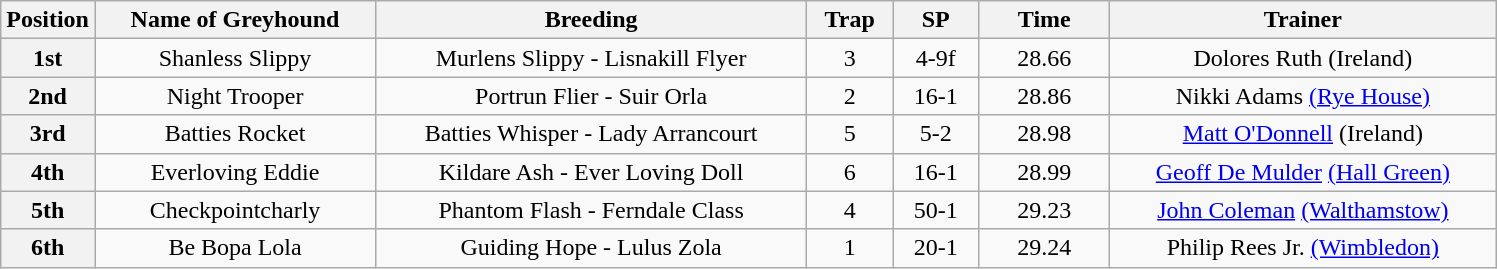<table class="wikitable" style="text-align: center">
<tr>
<th width=50>Position</th>
<th width=180>Name of Greyhound</th>
<th width=280>Breeding</th>
<th width=50>Trap</th>
<th width=50>SP</th>
<th width=80>Time</th>
<th width=250>Trainer</th>
</tr>
<tr>
<th>1st</th>
<td>Shanless Slippy</td>
<td>Murlens Slippy - Lisnakill Flyer</td>
<td>3</td>
<td>4-9f</td>
<td>28.66</td>
<td>Dolores Ruth (Ireland)</td>
</tr>
<tr>
<th>2nd</th>
<td>Night Trooper</td>
<td>Portrun Flier - Suir Orla</td>
<td>2</td>
<td>16-1</td>
<td>28.86</td>
<td>Nikki Adams <a href='#'>(Rye House)</a></td>
</tr>
<tr>
<th>3rd</th>
<td>Batties Rocket</td>
<td>Batties Whisper - Lady Arrancourt</td>
<td>5</td>
<td>5-2</td>
<td>28.98</td>
<td><a href='#'>Matt O'Donnell</a> (Ireland)</td>
</tr>
<tr>
<th>4th</th>
<td>Everloving Eddie</td>
<td>Kildare Ash - Ever Loving Doll</td>
<td>6</td>
<td>16-1</td>
<td>28.99</td>
<td><a href='#'>Geoff De Mulder</a> <a href='#'>(Hall Green)</a></td>
</tr>
<tr>
<th>5th</th>
<td>Checkpointcharly</td>
<td>Phantom Flash - Ferndale Class</td>
<td>4</td>
<td>50-1</td>
<td>29.23</td>
<td><a href='#'>John Coleman</a> <a href='#'>(Walthamstow)</a></td>
</tr>
<tr>
<th>6th</th>
<td>Be Bopa Lola</td>
<td>Guiding Hope - Lulus Zola</td>
<td>1</td>
<td>20-1</td>
<td>29.24</td>
<td>Philip Rees Jr. <a href='#'>(Wimbledon)</a></td>
</tr>
</table>
